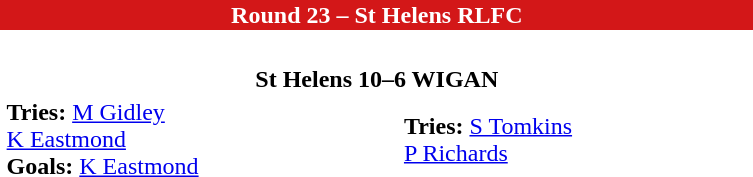<table class="toccolours collapsible collapsed" border="0" align="right" width="40%" style="margin:1em;">
<tr>
<th colspan=2 style="background:#D31718; color:#FFFFFF;">Round 23 – St Helens RLFC</th>
</tr>
<tr>
<td><br><table border=0 width=100%>
<tr>
<th colspan=2>St Helens 10–6 WIGAN</th>
</tr>
<tr>
<td><strong>Tries:</strong> <a href='#'>M Gidley</a><br><a href='#'>K Eastmond</a><br><strong>Goals:</strong> <a href='#'>K Eastmond</a></td>
<td><strong>Tries:</strong> <a href='#'>S Tomkins</a><br><a href='#'>P Richards</a></td>
</tr>
</table>
</td>
</tr>
</table>
